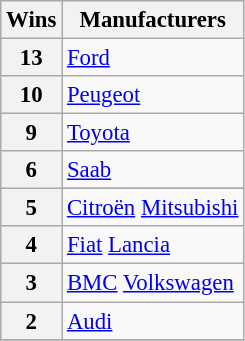<table class="wikitable" style="font-size: 95%;">
<tr>
<th>Wins</th>
<th>Manufacturers</th>
</tr>
<tr>
<th>13</th>
<td> <a href='#'>Ford</a></td>
</tr>
<tr>
<th>10</th>
<td> <a href='#'>Peugeot</a></td>
</tr>
<tr>
<th>9</th>
<td> <a href='#'>Toyota</a></td>
</tr>
<tr>
<th>6</th>
<td> <a href='#'>Saab</a></td>
</tr>
<tr>
<th rowspan="2">5</th>
</tr>
<tr>
<td> <a href='#'>Citroën</a>  <a href='#'>Mitsubishi</a></td>
</tr>
<tr>
<th rowspan="1">4</th>
<td> <a href='#'>Fiat</a> <a href='#'>Lancia</a></td>
</tr>
<tr>
<th rowspan="1">3</th>
<td> <a href='#'>BMC</a>  <a href='#'>Volkswagen</a></td>
</tr>
<tr>
<th>2</th>
<td> <a href='#'>Audi</a></td>
</tr>
<tr>
</tr>
</table>
